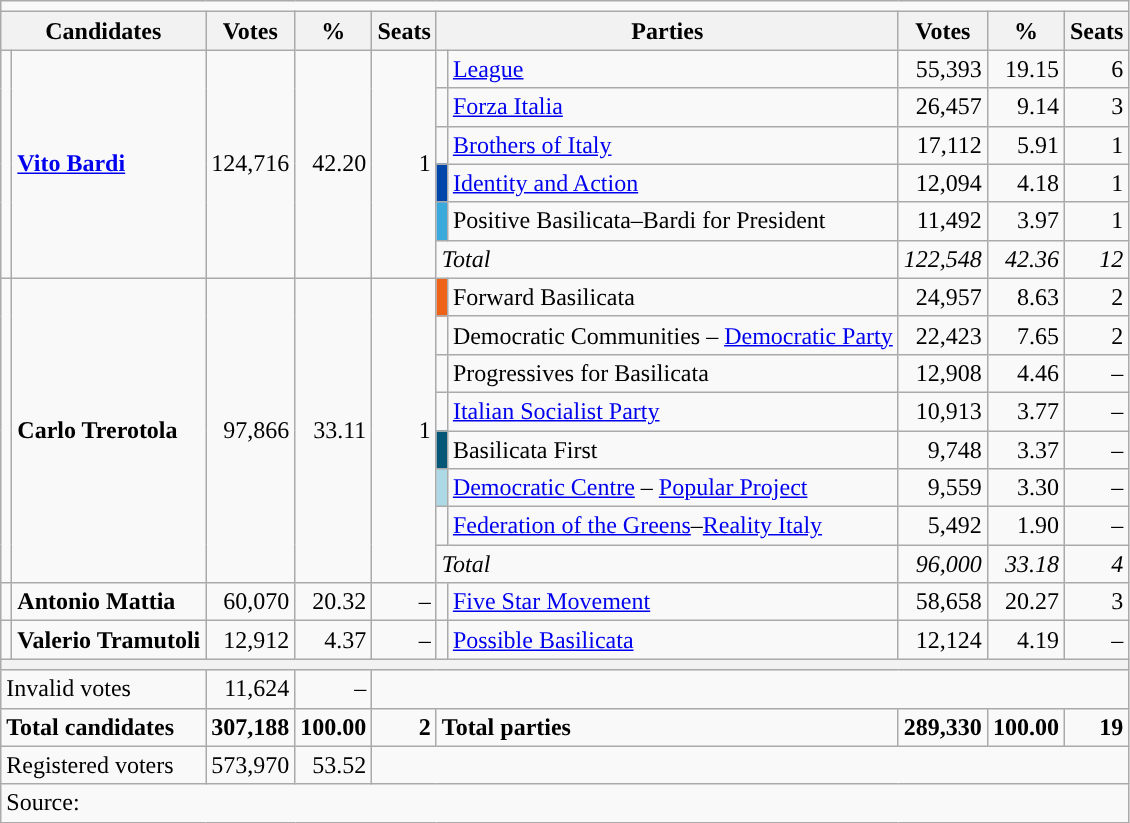<table class="wikitable">
<tr>
<td colspan=10></td>
</tr>
<tr>
<th colspan="2">Candidates</th>
<th><strong>Votes</strong></th>
<th><strong>%</strong></th>
<th>Seats</th>
<th colspan="2">Parties</th>
<th><strong>Votes</strong></th>
<th><strong>%</strong></th>
<th>Seats</th>
</tr>
<tr>
<td rowspan="6" style="background:"></td>
<td rowspan="6"><strong><a href='#'>Vito Bardi</a></strong></td>
<td rowspan="6">124,716</td>
<td rowspan="6" align=right>42.20</td>
<td rowspan="6" align=right>1</td>
<td></td>
<td style="text-align:left;"><a href='#'>League</a></td>
<td align=right>55,393</td>
<td align=right>19.15</td>
<td align=right>6</td>
</tr>
<tr>
<td></td>
<td style="text-align:left;"><a href='#'>Forza Italia</a></td>
<td align=right>26,457</td>
<td align=right>9.14</td>
<td align=right>3</td>
</tr>
<tr>
<td></td>
<td style="text-align:left;"><a href='#'>Brothers of Italy</a></td>
<td align=right>17,112</td>
<td align=right>5.91</td>
<td align=right>1</td>
</tr>
<tr>
<td bgcolor="#0045AA"></td>
<td style="text-align:left;"><a href='#'>Identity and Action</a></td>
<td align=right>12,094</td>
<td align=right>4.18</td>
<td align=right>1</td>
</tr>
<tr>
<td bgcolor="#3AA9DC"></td>
<td style="text-align:left;">Positive Basilicata–Bardi for President</td>
<td align=right>11,492</td>
<td align=right>3.97</td>
<td align=right>1</td>
</tr>
<tr>
<td colspan="2"><em>Total</em></td>
<td align="right"><em>122,548</em></td>
<td align="right"><em>42.36</em></td>
<td align="right"><em>12</em></td>
</tr>
<tr>
<td rowspan="8"></td>
<td rowspan="8"><strong>Carlo Trerotola</strong></td>
<td rowspan="8" align=right>97,866</td>
<td rowspan="8" align=right>33.11</td>
<td rowspan="8" align=right>1</td>
<td style="background-color:#EE6318"></td>
<td>Forward Basilicata</td>
<td align=right>24,957</td>
<td align=right>8.63</td>
<td align=right>2</td>
</tr>
<tr>
<td></td>
<td style="text-align:left;">Democratic Communities – <a href='#'>Democratic Party</a></td>
<td align=right>22,423</td>
<td align=right>7.65</td>
<td align=right>2</td>
</tr>
<tr>
<td style="background-color:"></td>
<td>Progressives for Basilicata</td>
<td align=right>12,908</td>
<td align=right>4.46</td>
<td align=right>–</td>
</tr>
<tr>
<td style="background-color:"></td>
<td><a href='#'>Italian Socialist Party</a></td>
<td align=right>10,913</td>
<td align=right>3.77</td>
<td align=right>–</td>
</tr>
<tr>
<td style="background-color:#065677"></td>
<td>Basilicata First</td>
<td align=right>9,748</td>
<td align=right>3.37</td>
<td align=right>–</td>
</tr>
<tr>
<td style="background-color:lightblue"></td>
<td><a href='#'>Democratic Centre</a> – <a href='#'>Popular Project</a></td>
<td align=right>9,559</td>
<td align=right>3.30</td>
<td align=right>–</td>
</tr>
<tr>
<td style="background-color:"></td>
<td><a href='#'>Federation of the Greens</a>–<a href='#'>Reality Italy</a></td>
<td align=right>5,492</td>
<td align=right>1.90</td>
<td align=right>–</td>
</tr>
<tr>
<td colspan="2"><em>Total</em></td>
<td align="right"><em>96,000</em></td>
<td align="right"><em>33.18</em></td>
<td align="right"><em>4</em></td>
</tr>
<tr>
<td style="background-color:"></td>
<td><strong>Antonio Mattia</strong></td>
<td align=right>60,070</td>
<td align=right>20.32</td>
<td align=right>–</td>
<td style="background-color:"></td>
<td><a href='#'>Five Star Movement</a></td>
<td align=right>58,658</td>
<td align=right>20.27</td>
<td align=right>3</td>
</tr>
<tr>
<td style="background-color:"></td>
<td><strong>Valerio Tramutoli</strong></td>
<td align=right>12,912</td>
<td align=right>4.37</td>
<td align=right>–</td>
<td style="background-color:"></td>
<td><a href='#'>Possible Basilicata</a></td>
<td align=right>12,124</td>
<td align=right>4.19</td>
<td align=right>–</td>
</tr>
<tr>
<th colspan="10"></th>
</tr>
<tr>
<td colspan="2">Invalid votes</td>
<td align=right>11,624</td>
<td align=right>–</td>
<td colspan="6"></td>
</tr>
<tr>
<td colspan="2"><strong>Total candidates</strong></td>
<td align=right><strong>307,188</strong></td>
<td align=right><strong>100.00</strong></td>
<td align=right><strong>2</strong></td>
<td colspan="2"><strong>Total parties</strong></td>
<td align=right><strong>289,330</strong></td>
<td align=right><strong>100.00</strong></td>
<td align=right><strong>19</strong></td>
</tr>
<tr>
<td colspan="2">Registered voters</td>
<td align="right">573,970</td>
<td align="right">53.52</td>
<td colspan=6></td>
</tr>
<tr>
<td colspan="10">Source: </td>
</tr>
</table>
